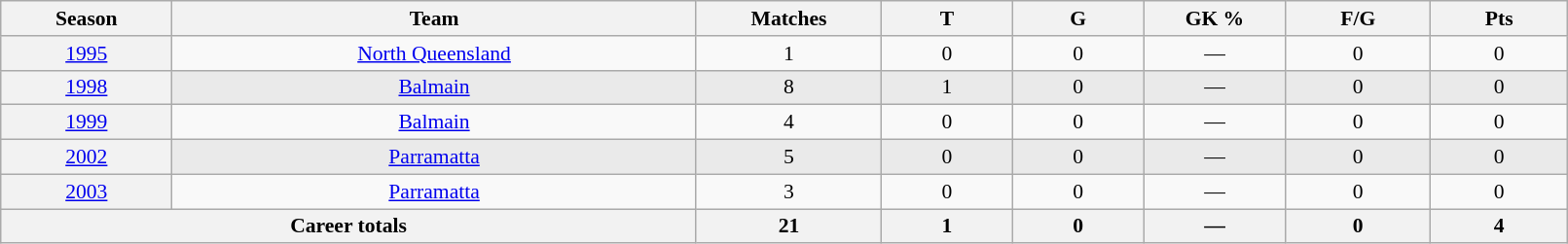<table class="wikitable sortable"  style="font-size:90%; text-align:center; width:85%;">
<tr>
<th width=2%>Season</th>
<th width=8%>Team</th>
<th width=2%>Matches</th>
<th width=2%>T</th>
<th width=2%>G</th>
<th width=2%>GK %</th>
<th width=2%>F/G</th>
<th width=2%>Pts</th>
</tr>
<tr>
<th scope="row" style="text-align:center; font-weight:normal"><a href='#'>1995</a></th>
<td style="text-align:center;"> <a href='#'>North Queensland</a></td>
<td>1</td>
<td>0</td>
<td>0</td>
<td>—</td>
<td>0</td>
<td>0</td>
</tr>
<tr style="background-color: #EAEAEA">
<th scope="row" style="text-align:center; font-weight:normal"><a href='#'>1998</a></th>
<td style="text-align:center;"> <a href='#'>Balmain</a></td>
<td>8</td>
<td>1</td>
<td>0</td>
<td>—</td>
<td>0</td>
<td>0</td>
</tr>
<tr>
<th scope="row" style="text-align:center; font-weight:normal"><a href='#'>1999</a></th>
<td style="text-align:center;"> <a href='#'>Balmain</a></td>
<td>4</td>
<td>0</td>
<td>0</td>
<td>—</td>
<td>0</td>
<td>0</td>
</tr>
<tr style="background-color: #EAEAEA">
<th scope="row" style="text-align:center; font-weight:normal"><a href='#'>2002</a></th>
<td style="text-align:center;"> <a href='#'>Parramatta</a></td>
<td>5</td>
<td>0</td>
<td>0</td>
<td>—</td>
<td>0</td>
<td>0</td>
</tr>
<tr>
<th scope="row" style="text-align:center; font-weight:normal"><a href='#'>2003</a></th>
<td style="text-align:center;"> <a href='#'>Parramatta</a></td>
<td>3</td>
<td>0</td>
<td>0</td>
<td>—</td>
<td>0</td>
<td>0</td>
</tr>
<tr class="sortbottom">
<th colspan=2>Career totals</th>
<th>21</th>
<th>1</th>
<th>0</th>
<th>—</th>
<th>0</th>
<th>4</th>
</tr>
</table>
